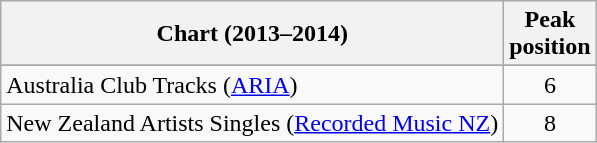<table class="wikitable sortable">
<tr>
<th>Chart (2013–2014)</th>
<th>Peak<br>position</th>
</tr>
<tr>
</tr>
<tr>
<td>Australia Club Tracks (<a href='#'>ARIA</a>)</td>
<td align="center">6</td>
</tr>
<tr>
<td>New Zealand Artists Singles (<a href='#'>Recorded Music NZ</a>)</td>
<td align="center">8</td>
</tr>
</table>
